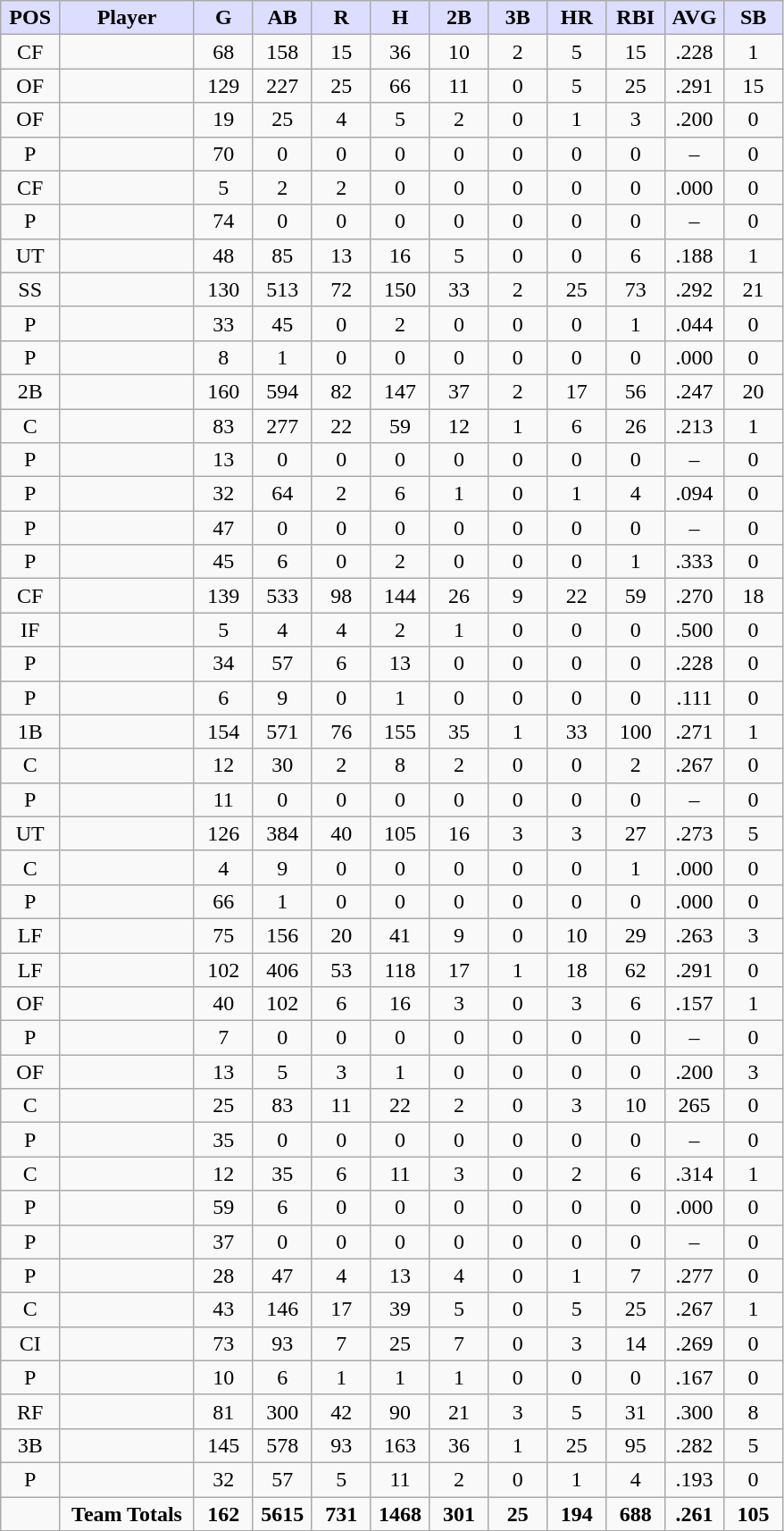<table class="wikitable sortable">
<tr>
<th style="background:#ddf; width:7%;">POS</th>
<th style="background:#ddf; width:16%;">Player</th>
<th style="background:#ddf; width:7%;">G</th>
<th style="background:#ddf; width:7%;">AB</th>
<th style="background:#ddf; width:7%;">R</th>
<th style="background:#ddf; width:7%;">H</th>
<th style="background:#ddf; width:7%;">2B</th>
<th style="background:#ddf; width:7%;">3B</th>
<th style="background:#ddf; width:7%;">HR</th>
<th style="background:#ddf; width:7%;">RBI</th>
<th style="background:#ddf; width:7%;">AVG</th>
<th style="background:#ddf; width:7%;">SB</th>
</tr>
<tr style="text-align:center;">
<td>CF</td>
<td></td>
<td>68</td>
<td>158</td>
<td>15</td>
<td>36</td>
<td>10</td>
<td>2</td>
<td>5</td>
<td>15</td>
<td>.228</td>
<td>1</td>
</tr>
<tr style="text-align:center;">
<td>OF</td>
<td></td>
<td>129</td>
<td>227</td>
<td>25</td>
<td>66</td>
<td>11</td>
<td>0</td>
<td>5</td>
<td>25</td>
<td>.291</td>
<td>15</td>
</tr>
<tr style="text-align:center;">
<td>OF</td>
<td></td>
<td>19</td>
<td>25</td>
<td>4</td>
<td>5</td>
<td>2</td>
<td>0</td>
<td>1</td>
<td>3</td>
<td>.200</td>
<td>0</td>
</tr>
<tr style="text-align:center;">
<td>P</td>
<td></td>
<td>70</td>
<td>0</td>
<td>0</td>
<td>0</td>
<td>0</td>
<td>0</td>
<td>0</td>
<td>0</td>
<td>–</td>
<td>0</td>
</tr>
<tr style="text-align:center;">
<td>CF</td>
<td></td>
<td>5</td>
<td>2</td>
<td>2</td>
<td>0</td>
<td>0</td>
<td>0</td>
<td>0</td>
<td>0</td>
<td>.000</td>
<td>0</td>
</tr>
<tr style="text-align:center;">
<td>P</td>
<td></td>
<td>74</td>
<td>0</td>
<td>0</td>
<td>0</td>
<td>0</td>
<td>0</td>
<td>0</td>
<td>0</td>
<td>–</td>
<td>0</td>
</tr>
<tr style="text-align:center;">
<td>UT</td>
<td></td>
<td>48</td>
<td>85</td>
<td>13</td>
<td>16</td>
<td>5</td>
<td>0</td>
<td>0</td>
<td>6</td>
<td>.188</td>
<td>1</td>
</tr>
<tr style="text-align:center;">
<td>SS</td>
<td></td>
<td>130</td>
<td>513</td>
<td>72</td>
<td>150</td>
<td>33</td>
<td>2</td>
<td>25</td>
<td>73</td>
<td>.292</td>
<td>21</td>
</tr>
<tr style="text-align:center;">
<td>P</td>
<td></td>
<td>33</td>
<td>45</td>
<td>0</td>
<td>2</td>
<td>0</td>
<td>0</td>
<td>0</td>
<td>1</td>
<td>.044</td>
<td>0</td>
</tr>
<tr style="text-align:center;">
<td>P</td>
<td></td>
<td>8</td>
<td>1</td>
<td>0</td>
<td>0</td>
<td>0</td>
<td>0</td>
<td>0</td>
<td>0</td>
<td>.000</td>
<td>0</td>
</tr>
<tr style="text-align:center;">
<td>2B</td>
<td></td>
<td>160</td>
<td>594</td>
<td>82</td>
<td>147</td>
<td>37</td>
<td>2</td>
<td>17</td>
<td>56</td>
<td>.247</td>
<td>20</td>
</tr>
<tr style="text-align:center;">
<td>C</td>
<td></td>
<td>83</td>
<td>277</td>
<td>22</td>
<td>59</td>
<td>12</td>
<td>1</td>
<td>6</td>
<td>26</td>
<td>.213</td>
<td>1</td>
</tr>
<tr style="text-align:center;">
<td>P</td>
<td></td>
<td>13</td>
<td>0</td>
<td>0</td>
<td>0</td>
<td>0</td>
<td>0</td>
<td>0</td>
<td>0</td>
<td>–</td>
<td>0</td>
</tr>
<tr style="text-align:center;">
<td>P</td>
<td></td>
<td>32</td>
<td>64</td>
<td>2</td>
<td>6</td>
<td>1</td>
<td>0</td>
<td>1</td>
<td>4</td>
<td>.094</td>
<td>0</td>
</tr>
<tr style="text-align:center;">
<td>P</td>
<td></td>
<td>47</td>
<td>0</td>
<td>0</td>
<td>0</td>
<td>0</td>
<td>0</td>
<td>0</td>
<td>0</td>
<td>–</td>
<td>0</td>
</tr>
<tr style="text-align:center;">
<td>P</td>
<td></td>
<td>45</td>
<td>6</td>
<td>0</td>
<td>2</td>
<td>0</td>
<td>0</td>
<td>0</td>
<td>1</td>
<td>.333</td>
<td>0</td>
</tr>
<tr style="text-align:center;">
<td>CF</td>
<td></td>
<td>139</td>
<td>533</td>
<td>98</td>
<td>144</td>
<td>26</td>
<td>9</td>
<td>22</td>
<td>59</td>
<td>.270</td>
<td>18</td>
</tr>
<tr style="text-align:center;">
<td>IF</td>
<td></td>
<td>5</td>
<td>4</td>
<td>4</td>
<td>2</td>
<td>1</td>
<td>0</td>
<td>0</td>
<td>0</td>
<td>.500</td>
<td>0</td>
</tr>
<tr style="text-align:center;">
<td>P</td>
<td></td>
<td>34</td>
<td>57</td>
<td>6</td>
<td>13</td>
<td>0</td>
<td>0</td>
<td>0</td>
<td>0</td>
<td>.228</td>
<td>0</td>
</tr>
<tr style="text-align:center;">
<td>P</td>
<td></td>
<td>6</td>
<td>9</td>
<td>0</td>
<td>1</td>
<td>0</td>
<td>0</td>
<td>0</td>
<td>0</td>
<td>.111</td>
<td>0</td>
</tr>
<tr style="text-align:center;">
<td>1B</td>
<td></td>
<td>154</td>
<td>571</td>
<td>76</td>
<td>155</td>
<td>35</td>
<td>1</td>
<td>33</td>
<td>100</td>
<td>.271</td>
<td>1</td>
</tr>
<tr style="text-align:center;">
<td>C</td>
<td></td>
<td>12</td>
<td>30</td>
<td>2</td>
<td>8</td>
<td>2</td>
<td>0</td>
<td>0</td>
<td>2</td>
<td>.267</td>
<td>0</td>
</tr>
<tr style="text-align:center;">
<td>P</td>
<td></td>
<td>11</td>
<td>0</td>
<td>0</td>
<td>0</td>
<td>0</td>
<td>0</td>
<td>0</td>
<td>0</td>
<td>–</td>
<td>0</td>
</tr>
<tr style="text-align:center;">
<td>UT</td>
<td></td>
<td>126</td>
<td>384</td>
<td>40</td>
<td>105</td>
<td>16</td>
<td>3</td>
<td>3</td>
<td>27</td>
<td>.273</td>
<td>5</td>
</tr>
<tr style="text-align:center;">
<td>C</td>
<td></td>
<td>4</td>
<td>9</td>
<td>0</td>
<td>0</td>
<td>0</td>
<td>0</td>
<td>0</td>
<td>1</td>
<td>.000</td>
<td>0</td>
</tr>
<tr style="text-align:center;">
<td>P</td>
<td></td>
<td>66</td>
<td>1</td>
<td>0</td>
<td>0</td>
<td>0</td>
<td>0</td>
<td>0</td>
<td>0</td>
<td>.000</td>
<td>0</td>
</tr>
<tr style="text-align:center;">
<td>LF</td>
<td></td>
<td>75</td>
<td>156</td>
<td>20</td>
<td>41</td>
<td>9</td>
<td>0</td>
<td>10</td>
<td>29</td>
<td>.263</td>
<td>3</td>
</tr>
<tr style="text-align:center;">
<td>LF</td>
<td></td>
<td>102</td>
<td>406</td>
<td>53</td>
<td>118</td>
<td>17</td>
<td>1</td>
<td>18</td>
<td>62</td>
<td>.291</td>
<td>0</td>
</tr>
<tr style="text-align:center;">
<td>OF</td>
<td></td>
<td>40</td>
<td>102</td>
<td>6</td>
<td>16</td>
<td>3</td>
<td>0</td>
<td>3</td>
<td>6</td>
<td>.157</td>
<td>1</td>
</tr>
<tr style="text-align:center;">
<td>P</td>
<td></td>
<td>7</td>
<td>0</td>
<td>0</td>
<td>0</td>
<td>0</td>
<td>0</td>
<td>0</td>
<td>0</td>
<td>–</td>
<td>0</td>
</tr>
<tr style="text-align:center;">
<td>OF</td>
<td></td>
<td>13</td>
<td>5</td>
<td>3</td>
<td>1</td>
<td>0</td>
<td>0</td>
<td>0</td>
<td>0</td>
<td>.200</td>
<td>3</td>
</tr>
<tr style="text-align:center;">
<td>C</td>
<td></td>
<td>25</td>
<td>83</td>
<td>11</td>
<td>22</td>
<td>2</td>
<td>0</td>
<td>3</td>
<td>10</td>
<td>265</td>
<td>0</td>
</tr>
<tr style="text-align:center;">
<td>P</td>
<td></td>
<td>35</td>
<td>0</td>
<td>0</td>
<td>0</td>
<td>0</td>
<td>0</td>
<td>0</td>
<td>0</td>
<td>–</td>
<td>0</td>
</tr>
<tr style="text-align:center;">
<td>C</td>
<td></td>
<td>12</td>
<td>35</td>
<td>6</td>
<td>11</td>
<td>3</td>
<td>0</td>
<td>2</td>
<td>6</td>
<td>.314</td>
<td>1</td>
</tr>
<tr style="text-align:center;">
<td>P</td>
<td></td>
<td>59</td>
<td>6</td>
<td>0</td>
<td>0</td>
<td>0</td>
<td>0</td>
<td>0</td>
<td>0</td>
<td>.000</td>
<td>0</td>
</tr>
<tr style="text-align:center;">
<td>P</td>
<td></td>
<td>37</td>
<td>0</td>
<td>0</td>
<td>0</td>
<td>0</td>
<td>0</td>
<td>0</td>
<td>0</td>
<td>–</td>
<td>0</td>
</tr>
<tr style="text-align:center;">
<td>P</td>
<td></td>
<td>28</td>
<td>47</td>
<td>4</td>
<td>13</td>
<td>4</td>
<td>0</td>
<td>1</td>
<td>7</td>
<td>.277</td>
<td>0</td>
</tr>
<tr style="text-align:center;">
<td>C</td>
<td></td>
<td>43</td>
<td>146</td>
<td>17</td>
<td>39</td>
<td>5</td>
<td>0</td>
<td>5</td>
<td>25</td>
<td>.267</td>
<td>1</td>
</tr>
<tr style="text-align:center;">
<td>CI</td>
<td></td>
<td>73</td>
<td>93</td>
<td>7</td>
<td>25</td>
<td>7</td>
<td>0</td>
<td>3</td>
<td>14</td>
<td>.269</td>
<td>0</td>
</tr>
<tr style="text-align:center;">
<td>P</td>
<td></td>
<td>10</td>
<td>6</td>
<td>1</td>
<td>1</td>
<td>1</td>
<td>0</td>
<td>0</td>
<td>0</td>
<td>.167</td>
<td>0</td>
</tr>
<tr style="text-align:center;">
<td>RF</td>
<td></td>
<td>81</td>
<td>300</td>
<td>42</td>
<td>90</td>
<td>21</td>
<td>3</td>
<td>5</td>
<td>31</td>
<td>.300</td>
<td>8</td>
</tr>
<tr style="text-align:center;">
<td>3B</td>
<td></td>
<td>145</td>
<td>578</td>
<td>93</td>
<td>163</td>
<td>36</td>
<td>1</td>
<td>25</td>
<td>95</td>
<td>.282</td>
<td>5</td>
</tr>
<tr style="text-align:center;">
<td>P</td>
<td></td>
<td>32</td>
<td>57</td>
<td>5</td>
<td>11</td>
<td>2</td>
<td>0</td>
<td>1</td>
<td>4</td>
<td>.193</td>
<td>0</td>
</tr>
<tr align="center" class="unsortable">
<td></td>
<td><strong>Team Totals</strong></td>
<td><strong>162</strong></td>
<td><strong>5615</strong></td>
<td><strong>731</strong></td>
<td><strong>1468</strong></td>
<td><strong>301</strong></td>
<td><strong>25</strong></td>
<td><strong>194</strong></td>
<td><strong>688</strong></td>
<td><strong>.261</strong></td>
<td><strong>105</strong></td>
</tr>
</table>
